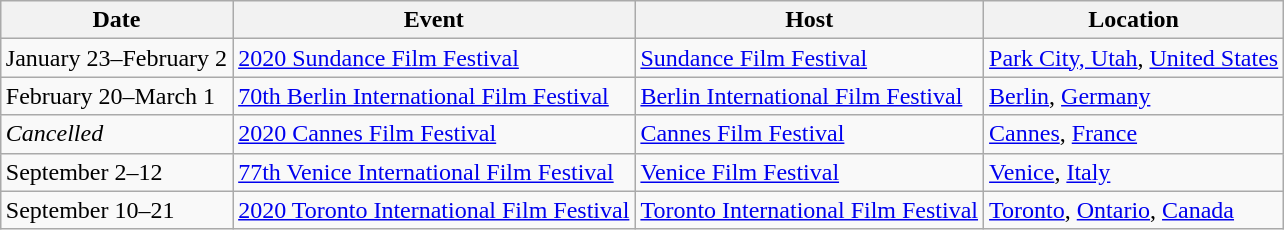<table class="wikitable sortable" style="margin:auto; margin:auto;">
<tr>
<th>Date</th>
<th>Event</th>
<th>Host</th>
<th>Location</th>
</tr>
<tr>
<td>January 23–February 2</td>
<td><a href='#'>2020 Sundance Film Festival</a></td>
<td><a href='#'>Sundance Film Festival</a></td>
<td><a href='#'>Park City, Utah</a>, <a href='#'>United States</a></td>
</tr>
<tr>
<td>February 20–March 1</td>
<td><a href='#'>70th Berlin International Film Festival</a></td>
<td><a href='#'>Berlin International Film Festival</a></td>
<td><a href='#'>Berlin</a>, <a href='#'>Germany</a></td>
</tr>
<tr>
<td><em>Cancelled</em></td>
<td><a href='#'>2020 Cannes Film Festival</a></td>
<td><a href='#'>Cannes Film Festival</a></td>
<td><a href='#'>Cannes</a>, <a href='#'>France</a></td>
</tr>
<tr>
<td>September 2–12</td>
<td><a href='#'>77th Venice International Film Festival</a></td>
<td><a href='#'>Venice Film Festival</a></td>
<td><a href='#'>Venice</a>, <a href='#'>Italy</a></td>
</tr>
<tr>
<td>September 10–21</td>
<td><a href='#'>2020 Toronto International Film Festival</a></td>
<td><a href='#'>Toronto International Film Festival</a></td>
<td><a href='#'>Toronto</a>, <a href='#'>Ontario</a>, <a href='#'>Canada</a></td>
</tr>
</table>
